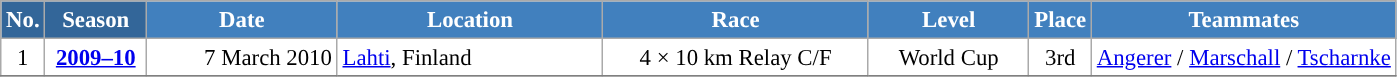<table class="wikitable sortable" style="font-size:95%; text-align:center; border:grey solid 1px; border-collapse:collapse; background:#ffffff;">
<tr style="background:#efefef;">
<th style="background-color:#369; color:white;">No.</th>
<th style="background-color:#369; color:white;">Season</th>
<th style="background-color:#4180be; color:white; width:120px;">Date</th>
<th style="background-color:#4180be; color:white; width:170px;">Location</th>
<th style="background-color:#4180be; color:white; width:170px;">Race</th>
<th style="background-color:#4180be; color:white; width:100px;">Level</th>
<th style="background-color:#4180be; color:white;">Place</th>
<th style="background-color:#4180be; color:white;">Teammates</th>
</tr>
<tr>
<td align=center>1</td>
<td rowspan=1 align=center><strong> <a href='#'>2009–10</a> </strong></td>
<td align=right>7 March 2010</td>
<td align=left> <a href='#'>Lahti</a>, Finland</td>
<td>4 × 10 km Relay C/F</td>
<td>World Cup</td>
<td>3rd</td>
<td><a href='#'>Angerer</a> / <a href='#'>Marschall</a> / <a href='#'>Tscharnke</a></td>
</tr>
<tr>
</tr>
</table>
